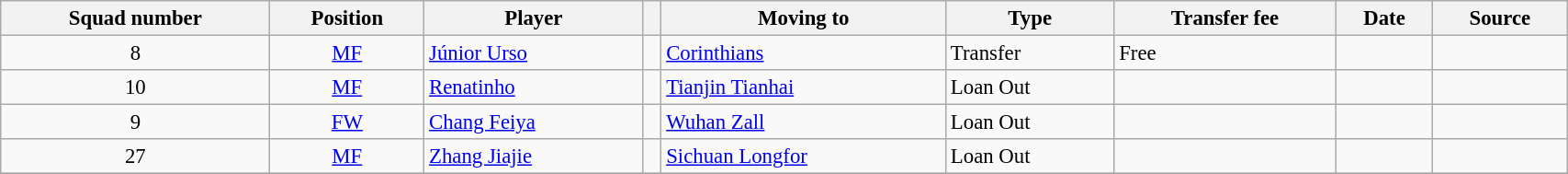<table class="wikitable sortable" style="width:90%; text-align:left; font-size:95%;">
<tr>
<th>Squad number</th>
<th>Position</th>
<th>Player</th>
<th></th>
<th>Moving to</th>
<th>Type</th>
<th>Transfer fee</th>
<th>Date</th>
<th>Source</th>
</tr>
<tr>
<td align=center>8</td>
<td align=center><a href='#'>MF</a></td>
<td align=left> <a href='#'>Júnior Urso</a></td>
<td align=center></td>
<td align=left> <a href='#'>Corinthians</a></td>
<td>Transfer</td>
<td>Free</td>
<td></td>
<td align=center></td>
</tr>
<tr>
<td align=center>10</td>
<td align=center><a href='#'>MF</a></td>
<td align=left> <a href='#'>Renatinho</a></td>
<td align=center></td>
<td align=left> <a href='#'>Tianjin Tianhai</a></td>
<td>Loan Out</td>
<td></td>
<td></td>
<td align=center></td>
</tr>
<tr>
<td align=center>9</td>
<td align=center><a href='#'>FW</a></td>
<td align=left> <a href='#'>Chang Feiya</a></td>
<td align=center></td>
<td align=left> <a href='#'>Wuhan Zall</a></td>
<td>Loan Out</td>
<td></td>
<td></td>
<td align=center></td>
</tr>
<tr>
<td align=center>27</td>
<td align=center><a href='#'>MF</a></td>
<td align=left> <a href='#'>Zhang Jiajie</a></td>
<td align=center></td>
<td align=left> <a href='#'>Sichuan Longfor</a></td>
<td>Loan Out</td>
<td></td>
<td></td>
<td align=center></td>
</tr>
<tr>
</tr>
</table>
